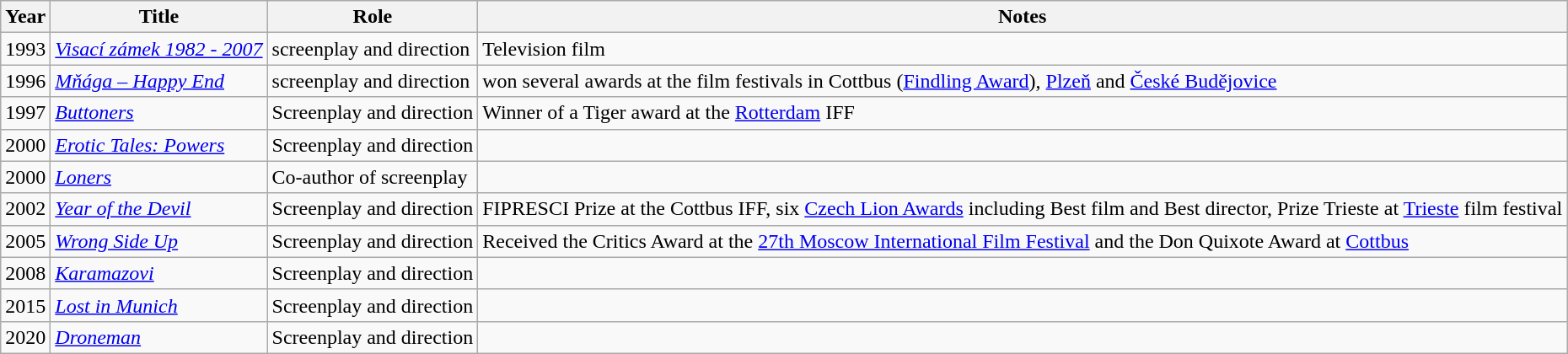<table class="wikitable">
<tr>
<th>Year</th>
<th>Title</th>
<th>Role</th>
<th>Notes</th>
</tr>
<tr>
<td>1993</td>
<td><em><a href='#'>Visací zámek 1982 - 2007</a></em></td>
<td>screenplay and direction</td>
<td>Television film</td>
</tr>
<tr>
<td>1996</td>
<td><em><a href='#'>Mňága – Happy End</a></em></td>
<td>screenplay and direction</td>
<td>won several awards at the film festivals in Cottbus (<a href='#'>Findling Award</a>), <a href='#'>Plzeň</a> and <a href='#'>České Budějovice</a></td>
</tr>
<tr>
<td>1997</td>
<td><em><a href='#'>Buttoners</a></em></td>
<td>Screenplay and direction</td>
<td>Winner of a Tiger award at the <a href='#'>Rotterdam</a> IFF</td>
</tr>
<tr>
<td>2000</td>
<td><em><a href='#'>Erotic Tales: Powers</a></em></td>
<td>Screenplay and direction</td>
<td></td>
</tr>
<tr>
<td>2000</td>
<td><em><a href='#'>Loners</a></em></td>
<td>Co-author of screenplay</td>
<td></td>
</tr>
<tr>
<td>2002</td>
<td><em><a href='#'>Year of the Devil</a></em></td>
<td>Screenplay and direction</td>
<td>FIPRESCI Prize at the Cottbus IFF, six <a href='#'>Czech Lion Awards</a> including Best film and Best director, Prize Trieste at <a href='#'>Trieste</a> film festival</td>
</tr>
<tr>
<td>2005</td>
<td><em><a href='#'>Wrong Side Up</a></em></td>
<td>Screenplay and direction</td>
<td>Received the Critics Award at the <a href='#'>27th Moscow International Film Festival</a> and the Don Quixote Award at <a href='#'>Cottbus</a></td>
</tr>
<tr>
<td>2008</td>
<td><em><a href='#'>Karamazovi</a></em></td>
<td>Screenplay and direction</td>
<td></td>
</tr>
<tr>
<td>2015</td>
<td><em><a href='#'>Lost in Munich</a></em></td>
<td>Screenplay and direction</td>
<td></td>
</tr>
<tr>
<td>2020</td>
<td><em><a href='#'>Droneman</a></em></td>
<td>Screenplay and direction</td>
<td></td>
</tr>
</table>
